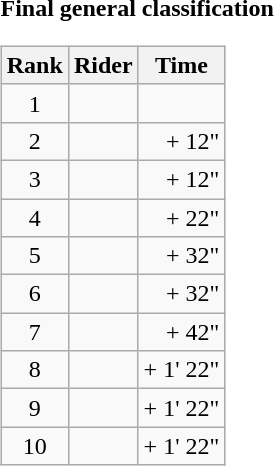<table>
<tr>
<td><strong>Final general classification</strong><br><table class="wikitable">
<tr>
<th scope="col">Rank</th>
<th scope="col">Rider</th>
<th scope="col">Time</th>
</tr>
<tr>
<td style="text-align:center;">1</td>
<td></td>
<td style="text-align:right;"></td>
</tr>
<tr>
<td style="text-align:center;">2</td>
<td></td>
<td style="text-align:right;">+ 12"</td>
</tr>
<tr>
<td style="text-align:center;">3</td>
<td></td>
<td style="text-align:right;">+ 12"</td>
</tr>
<tr>
<td style="text-align:center;">4</td>
<td></td>
<td style="text-align:right;">+ 22"</td>
</tr>
<tr>
<td style="text-align:center;">5</td>
<td></td>
<td style="text-align:right;">+ 32"</td>
</tr>
<tr>
<td style="text-align:center;">6</td>
<td></td>
<td style="text-align:right;">+ 32"</td>
</tr>
<tr>
<td style="text-align:center;">7</td>
<td></td>
<td style="text-align:right;">+ 42"</td>
</tr>
<tr>
<td style="text-align:center;">8</td>
<td></td>
<td style="text-align:right;">+ 1' 22"</td>
</tr>
<tr>
<td style="text-align:center;">9</td>
<td></td>
<td style="text-align:right;">+ 1' 22"</td>
</tr>
<tr>
<td style="text-align:center;">10</td>
<td></td>
<td style="text-align:right;">+ 1' 22"</td>
</tr>
</table>
</td>
</tr>
</table>
